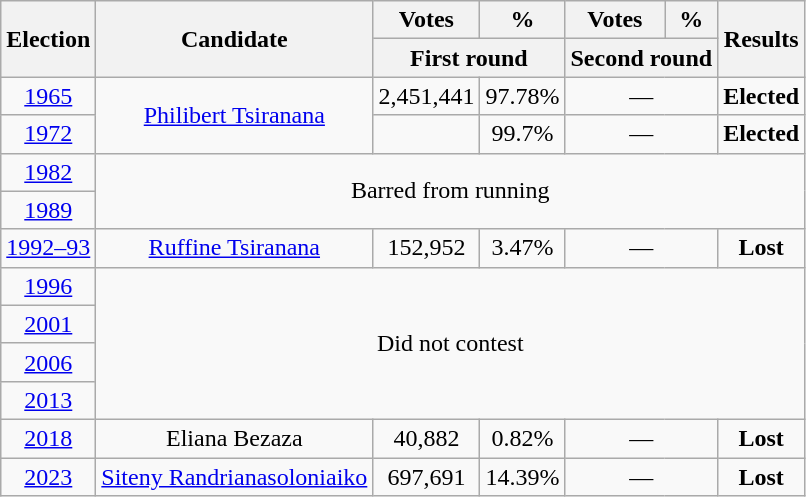<table class="wikitable" style="text-align:center">
<tr>
<th rowspan="2">Election</th>
<th rowspan="2">Candidate</th>
<th><strong>Votes</strong></th>
<th>%</th>
<th><strong>Votes</strong></th>
<th>%</th>
<th rowspan="2">Results</th>
</tr>
<tr>
<th colspan="2">First round</th>
<th colspan="2">Second round</th>
</tr>
<tr>
<td><a href='#'>1965</a></td>
<td rowspan="2"><a href='#'>Philibert Tsiranana</a></td>
<td>2,451,441</td>
<td>97.78%</td>
<td colspan="2">—</td>
<td><strong>Elected</strong> </td>
</tr>
<tr>
<td><a href='#'>1972</a></td>
<td></td>
<td>99.7%</td>
<td colspan="2">—</td>
<td><strong>Elected</strong> </td>
</tr>
<tr>
<td><a href='#'>1982</a></td>
<td colspan="6" rowspan="2" align="center">Barred from running</td>
</tr>
<tr>
<td><a href='#'>1989</a></td>
</tr>
<tr>
<td><a href='#'>1992–93</a></td>
<td><a href='#'>Ruffine Tsiranana</a></td>
<td>152,952</td>
<td>3.47%</td>
<td colspan="2">—</td>
<td><strong>Lost</strong> </td>
</tr>
<tr>
<td><a href='#'>1996</a></td>
<td colspan="6" rowspan="4" align="center">Did not contest</td>
</tr>
<tr>
<td><a href='#'>2001</a></td>
</tr>
<tr>
<td><a href='#'>2006</a></td>
</tr>
<tr>
<td><a href='#'>2013</a></td>
</tr>
<tr>
<td><a href='#'>2018</a></td>
<td>Eliana Bezaza</td>
<td>40,882</td>
<td>0.82%</td>
<td colspan="2">—</td>
<td><strong>Lost</strong> </td>
</tr>
<tr>
<td><a href='#'>2023</a></td>
<td><a href='#'>Siteny Randrianasoloniaiko</a></td>
<td>697,691</td>
<td>14.39%</td>
<td colspan="2">—</td>
<td><strong>Lost</strong> </td>
</tr>
</table>
